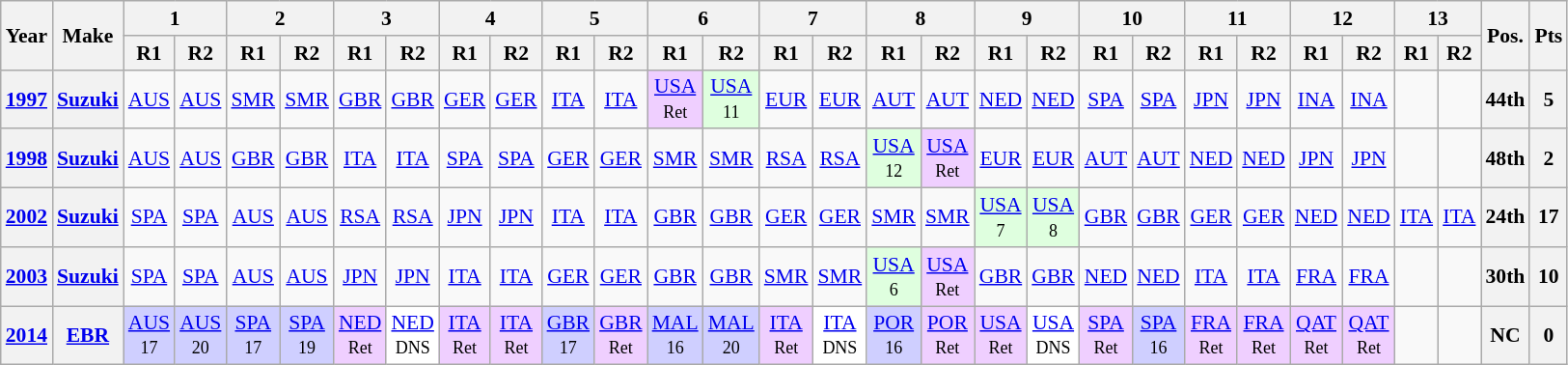<table class="wikitable" style="text-align:center; font-size:90%">
<tr>
<th valign="middle" rowspan=2>Year</th>
<th valign="middle" rowspan=2>Make</th>
<th colspan=2>1</th>
<th colspan=2>2</th>
<th colspan=2>3</th>
<th colspan=2>4</th>
<th colspan=2>5</th>
<th colspan=2>6</th>
<th colspan=2>7</th>
<th colspan=2>8</th>
<th colspan=2>9</th>
<th colspan=2>10</th>
<th colspan=2>11</th>
<th colspan=2>12</th>
<th colspan=2>13</th>
<th rowspan=2>Pos.</th>
<th rowspan=2>Pts</th>
</tr>
<tr>
<th>R1</th>
<th>R2</th>
<th>R1</th>
<th>R2</th>
<th>R1</th>
<th>R2</th>
<th>R1</th>
<th>R2</th>
<th>R1</th>
<th>R2</th>
<th>R1</th>
<th>R2</th>
<th>R1</th>
<th>R2</th>
<th>R1</th>
<th>R2</th>
<th>R1</th>
<th>R2</th>
<th>R1</th>
<th>R2</th>
<th>R1</th>
<th>R2</th>
<th>R1</th>
<th>R2</th>
<th>R1</th>
<th>R2</th>
</tr>
<tr>
<th><a href='#'>1997</a></th>
<th><a href='#'>Suzuki</a></th>
<td><a href='#'>AUS</a></td>
<td><a href='#'>AUS</a></td>
<td><a href='#'>SMR</a></td>
<td><a href='#'>SMR</a></td>
<td><a href='#'>GBR</a></td>
<td><a href='#'>GBR</a></td>
<td><a href='#'>GER</a></td>
<td><a href='#'>GER</a></td>
<td><a href='#'>ITA</a></td>
<td><a href='#'>ITA</a></td>
<td style="background:#EFCFFF;"><a href='#'>USA</a><br><small>Ret</small></td>
<td style="background:#DFFFDF;"><a href='#'>USA</a><br><small>11</small></td>
<td><a href='#'>EUR</a></td>
<td><a href='#'>EUR</a></td>
<td><a href='#'>AUT</a></td>
<td><a href='#'>AUT</a></td>
<td><a href='#'>NED</a></td>
<td><a href='#'>NED</a></td>
<td><a href='#'>SPA</a></td>
<td><a href='#'>SPA</a></td>
<td><a href='#'>JPN</a></td>
<td><a href='#'>JPN</a></td>
<td><a href='#'>INA</a></td>
<td><a href='#'>INA</a></td>
<td></td>
<td></td>
<th>44th</th>
<th>5</th>
</tr>
<tr>
<th><a href='#'>1998</a></th>
<th><a href='#'>Suzuki</a></th>
<td><a href='#'>AUS</a></td>
<td><a href='#'>AUS</a></td>
<td><a href='#'>GBR</a></td>
<td><a href='#'>GBR</a></td>
<td><a href='#'>ITA</a></td>
<td><a href='#'>ITA</a></td>
<td><a href='#'>SPA</a></td>
<td><a href='#'>SPA</a></td>
<td><a href='#'>GER</a></td>
<td><a href='#'>GER</a></td>
<td><a href='#'>SMR</a></td>
<td><a href='#'>SMR</a></td>
<td><a href='#'>RSA</a></td>
<td><a href='#'>RSA</a></td>
<td style="background:#DFFFDF;"><a href='#'>USA</a><br><small>12</small></td>
<td style="background:#EFCFFF;"><a href='#'>USA</a><br><small>Ret</small></td>
<td><a href='#'>EUR</a></td>
<td><a href='#'>EUR</a></td>
<td><a href='#'>AUT</a></td>
<td><a href='#'>AUT</a></td>
<td><a href='#'>NED</a></td>
<td><a href='#'>NED</a></td>
<td><a href='#'>JPN</a></td>
<td><a href='#'>JPN</a></td>
<td></td>
<td></td>
<th>48th</th>
<th>2</th>
</tr>
<tr>
<th><a href='#'>2002</a></th>
<th><a href='#'>Suzuki</a></th>
<td><a href='#'>SPA</a></td>
<td><a href='#'>SPA</a></td>
<td><a href='#'>AUS</a></td>
<td><a href='#'>AUS</a></td>
<td><a href='#'>RSA</a></td>
<td><a href='#'>RSA</a></td>
<td><a href='#'>JPN</a></td>
<td><a href='#'>JPN</a></td>
<td><a href='#'>ITA</a></td>
<td><a href='#'>ITA</a></td>
<td><a href='#'>GBR</a></td>
<td><a href='#'>GBR</a></td>
<td><a href='#'>GER</a></td>
<td><a href='#'>GER</a></td>
<td><a href='#'>SMR</a></td>
<td><a href='#'>SMR</a></td>
<td style="background:#DFFFDF;"><a href='#'>USA</a><br><small>7</small></td>
<td style="background:#DFFFDF;"><a href='#'>USA</a><br><small>8</small></td>
<td><a href='#'>GBR</a></td>
<td><a href='#'>GBR</a></td>
<td><a href='#'>GER</a></td>
<td><a href='#'>GER</a></td>
<td><a href='#'>NED</a></td>
<td><a href='#'>NED</a></td>
<td><a href='#'>ITA</a></td>
<td><a href='#'>ITA</a></td>
<th>24th</th>
<th>17</th>
</tr>
<tr>
<th><a href='#'>2003</a></th>
<th><a href='#'>Suzuki</a></th>
<td><a href='#'>SPA</a></td>
<td><a href='#'>SPA</a></td>
<td><a href='#'>AUS</a></td>
<td><a href='#'>AUS</a></td>
<td><a href='#'>JPN</a></td>
<td><a href='#'>JPN</a></td>
<td><a href='#'>ITA</a></td>
<td><a href='#'>ITA</a></td>
<td><a href='#'>GER</a></td>
<td><a href='#'>GER</a></td>
<td><a href='#'>GBR</a></td>
<td><a href='#'>GBR</a></td>
<td><a href='#'>SMR</a></td>
<td><a href='#'>SMR</a></td>
<td style="background:#DFFFDF;"><a href='#'>USA</a><br><small>6</small></td>
<td style="background:#EFCFFF;"><a href='#'>USA</a><br><small>Ret</small></td>
<td><a href='#'>GBR</a></td>
<td><a href='#'>GBR</a></td>
<td><a href='#'>NED</a></td>
<td><a href='#'>NED</a></td>
<td><a href='#'>ITA</a></td>
<td><a href='#'>ITA</a></td>
<td><a href='#'>FRA</a></td>
<td><a href='#'>FRA</a></td>
<td></td>
<td></td>
<th>30th</th>
<th>10</th>
</tr>
<tr>
<th><a href='#'>2014</a></th>
<th><a href='#'>EBR</a></th>
<td style="background:#CFCFFF;"><a href='#'>AUS</a><br><small>17</small></td>
<td style="background:#CFCFFF;"><a href='#'>AUS</a><br><small>20</small></td>
<td style="background:#CFCFFF;"><a href='#'>SPA</a><br><small>17</small></td>
<td style="background:#CFCFFF;"><a href='#'>SPA</a><br><small>19</small></td>
<td style="background:#EFCFFF;"><a href='#'>NED</a><br><small>Ret</small></td>
<td style="background:#FFFFFF;"><a href='#'>NED</a><br><small>DNS</small></td>
<td style="background:#EFCFFF;"><a href='#'>ITA</a><br><small>Ret</small></td>
<td style="background:#EFCFFF;"><a href='#'>ITA</a><br><small>Ret</small></td>
<td style="background:#CFCFFF;"><a href='#'>GBR</a><br><small>17</small></td>
<td style="background:#EFCFFF;"><a href='#'>GBR</a><br><small>Ret</small></td>
<td style="background:#CFCFFF;"><a href='#'>MAL</a><br><small>16</small></td>
<td style="background:#CFCFFF;"><a href='#'>MAL</a><br><small>20</small></td>
<td style="background:#EFCFFF;"><a href='#'>ITA</a><br><small>Ret</small></td>
<td style="background:#FFFFFF;"><a href='#'>ITA</a><br><small>DNS</small></td>
<td style="background:#CFCFFF;"><a href='#'>POR</a><br><small>16</small></td>
<td style="background:#EFCFFF;"><a href='#'>POR</a><br><small>Ret</small></td>
<td style="background:#EFCFFF;"><a href='#'>USA</a><br><small>Ret</small></td>
<td style="background:#FFFFFF;"><a href='#'>USA</a><br><small>DNS</small></td>
<td style="background:#EFCFFF;"><a href='#'>SPA</a><br><small>Ret</small></td>
<td style="background:#CFCFFF;"><a href='#'>SPA</a><br><small>16</small></td>
<td style="background:#EFCFFF;"><a href='#'>FRA</a><br><small>Ret</small></td>
<td style="background:#EFCFFF;"><a href='#'>FRA</a><br><small>Ret</small></td>
<td style="background:#EFCFFF;"><a href='#'>QAT</a><br><small>Ret</small></td>
<td style="background:#EFCFFF;"><a href='#'>QAT</a><br><small>Ret</small></td>
<td></td>
<td></td>
<th>NC</th>
<th>0</th>
</tr>
</table>
